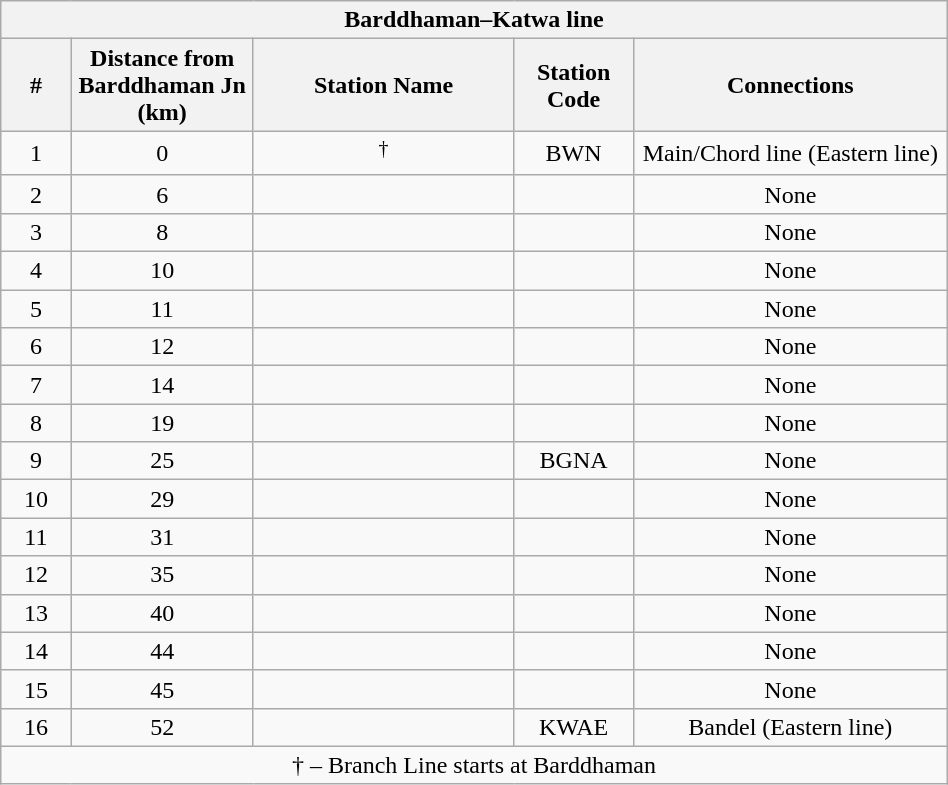<table class="wikitable" style="text-align:center; width:50%;">
<tr>
<th colspan="5"><strong>Barddhaman–Katwa line</strong></th>
</tr>
<tr>
<th style="width:1%;">#</th>
<th style="width:1%;">Distance from Barddhaman Jn (km)</th>
<th style="width:5%;">Station Name</th>
<th style="width:1%;">Station Code</th>
<th style="width:5%;">Connections</th>
</tr>
<tr>
<td>1</td>
<td>0</td>
<td><strong></strong><sup>†</sup></td>
<td>BWN</td>
<td>Main/Chord line (Eastern line)</td>
</tr>
<tr>
<td>2</td>
<td>6</td>
<td></td>
<td></td>
<td>None</td>
</tr>
<tr>
<td>3</td>
<td>8</td>
<td></td>
<td></td>
<td>None</td>
</tr>
<tr>
<td>4</td>
<td>10</td>
<td></td>
<td></td>
<td>None</td>
</tr>
<tr>
<td>5</td>
<td>11</td>
<td></td>
<td></td>
<td>None</td>
</tr>
<tr>
<td>6</td>
<td>12</td>
<td></td>
<td></td>
<td>None</td>
</tr>
<tr>
<td>7</td>
<td>14</td>
<td></td>
<td></td>
<td>None</td>
</tr>
<tr>
<td>8</td>
<td>19</td>
<td></td>
<td></td>
<td>None</td>
</tr>
<tr>
<td>9</td>
<td>25</td>
<td></td>
<td>BGNA</td>
<td>None</td>
</tr>
<tr>
<td>10</td>
<td>29</td>
<td></td>
<td></td>
<td>None</td>
</tr>
<tr>
<td>11</td>
<td>31</td>
<td></td>
<td></td>
<td>None</td>
</tr>
<tr>
<td>12</td>
<td>35</td>
<td></td>
<td></td>
<td>None</td>
</tr>
<tr>
<td>13</td>
<td>40</td>
<td></td>
<td></td>
<td>None</td>
</tr>
<tr>
<td>14</td>
<td>44</td>
<td></td>
<td></td>
<td>None</td>
</tr>
<tr>
<td>15</td>
<td>45</td>
<td></td>
<td></td>
<td>None</td>
</tr>
<tr>
<td>16</td>
<td>52</td>
<td><strong></strong></td>
<td>KWAE</td>
<td>Bandel (Eastern line)</td>
</tr>
<tr>
<td colspan="5">† – Branch Line starts at Barddhaman</td>
</tr>
</table>
